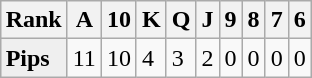<table class="wikitable" align="right">
<tr>
<th>Rank</th>
<th>A</th>
<th>10</th>
<th>K</th>
<th>Q</th>
<th>J</th>
<th>9</th>
<th>8</th>
<th>7</th>
<th>6</th>
</tr>
<tr>
<td style="background:#efefef;"><strong>Pips</strong></td>
<td>11</td>
<td>10</td>
<td>4</td>
<td>3</td>
<td>2</td>
<td>0</td>
<td>0</td>
<td>0</td>
<td>0</td>
</tr>
</table>
